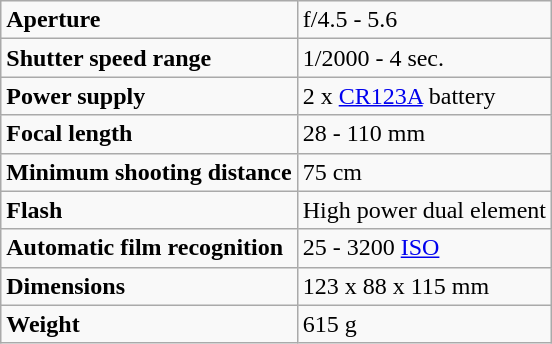<table class="wikitable">
<tr>
<td><strong>Aperture</strong></td>
<td>f/4.5 - 5.6</td>
</tr>
<tr>
<td><strong>Shutter speed range</strong></td>
<td>1/2000 - 4 sec.</td>
</tr>
<tr>
<td><strong>Power supply</strong></td>
<td>2 x <a href='#'>CR123A</a> battery</td>
</tr>
<tr>
<td><strong>Focal length</strong></td>
<td>28 - 110 mm</td>
</tr>
<tr>
<td><strong>Minimum shooting distance</strong></td>
<td>75 cm</td>
</tr>
<tr>
<td><strong>Flash</strong></td>
<td>High power dual element</td>
</tr>
<tr>
<td><strong>Automatic film recognition</strong></td>
<td>25 - 3200 <a href='#'>ISO</a></td>
</tr>
<tr>
<td><strong>Dimensions</strong></td>
<td>123 х 88 х 115 mm</td>
</tr>
<tr>
<td><strong>Weight</strong></td>
<td>615 g</td>
</tr>
</table>
